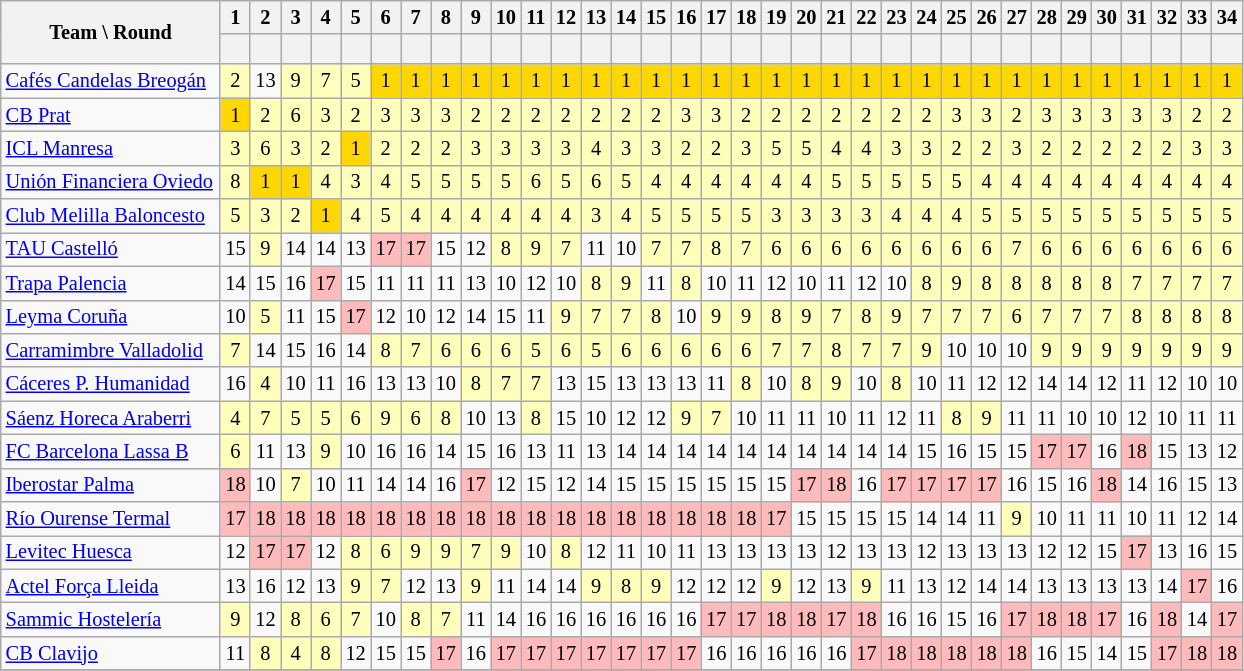<table class="wikitable sortable" style="font-size: 85%; text-align:center; white-space: nowrap;">
<tr>
<th rowspan="2" style="width:140px;">Team \ Round</th>
<th class="unsortable">1</th>
<th class="unsortable">2</th>
<th class="unsortable">3</th>
<th class="unsortable">4</th>
<th class="unsortable">5</th>
<th class="unsortable">6</th>
<th class="unsortable">7</th>
<th class="unsortable">8</th>
<th class="unsortable">9</th>
<th class="unsortable">10</th>
<th class="unsortable">11</th>
<th class="unsortable">12</th>
<th class="unsortable">13</th>
<th class="unsortable">14</th>
<th class="unsortable">15</th>
<th class="unsortable">16</th>
<th class="unsortable">17</th>
<th class="unsortable">18</th>
<th class="unsortable">19</th>
<th class="unsortable">20</th>
<th class="unsortable">21</th>
<th class="unsortable">22</th>
<th class="unsortable">23</th>
<th class="unsortable">24</th>
<th class="unsortable">25</th>
<th class="unsortable">26</th>
<th class="unsortable">27</th>
<th class="unsortable">28</th>
<th class="unsortable">29</th>
<th class="unsortable">30</th>
<th class="unsortable">31</th>
<th class="unsortable">32</th>
<th class="unsortable">33</th>
<th class="unsortable">34</th>
</tr>
<tr style="text-align:center; height:20px;">
<th scope=row></th>
<th></th>
<th></th>
<th></th>
<th></th>
<th></th>
<th></th>
<th></th>
<th></th>
<th></th>
<th></th>
<th></th>
<th></th>
<th></th>
<th></th>
<th></th>
<th></th>
<th></th>
<th></th>
<th></th>
<th></th>
<th></th>
<th></th>
<th></th>
<th></th>
<th></th>
<th></th>
<th></th>
<th></th>
<th></th>
<th></th>
<th></th>
<th></th>
<th></th>
</tr>
<tr>
<td align=left><a href='#'>Cafés Candelas Breogán</a></td>
<td bgcolor=#FFFFBB>2</td>
<td>13</td>
<td bgcolor=#FFFFBB>9</td>
<td bgcolor=#FFFFBB>7</td>
<td bgcolor=#FFFFBB>5</td>
<td bgcolor=gold>1</td>
<td bgcolor=gold>1</td>
<td bgcolor=gold>1</td>
<td bgcolor=gold>1</td>
<td bgcolor=gold>1</td>
<td bgcolor=gold>1</td>
<td bgcolor=gold>1</td>
<td bgcolor=gold>1</td>
<td bgcolor=gold>1</td>
<td bgcolor=gold>1</td>
<td bgcolor=gold>1</td>
<td bgcolor=gold>1</td>
<td bgcolor=gold>1</td>
<td bgcolor=gold>1</td>
<td bgcolor=gold>1</td>
<td bgcolor=gold>1</td>
<td bgcolor=gold>1</td>
<td bgcolor=gold>1</td>
<td bgcolor=gold>1</td>
<td bgcolor=gold>1</td>
<td bgcolor=gold>1</td>
<td bgcolor=gold>1</td>
<td bgcolor=gold>1</td>
<td bgcolor=gold>1</td>
<td bgcolor=gold>1</td>
<td bgcolor=gold>1</td>
<td bgcolor=gold>1</td>
<td bgcolor=gold>1</td>
<td bgcolor=gold>1</td>
</tr>
<tr>
<td align=left><a href='#'>CB Prat</a></td>
<td bgcolor=gold>1</td>
<td bgcolor=#FFFFBB>2</td>
<td bgcolor=#FFFFBB>6</td>
<td bgcolor=#FFFFBB>3</td>
<td bgcolor=#FFFFBB>2</td>
<td bgcolor=#FFFFBB>3</td>
<td bgcolor=#FFFFBB>3</td>
<td bgcolor=#FFFFBB>3</td>
<td bgcolor=#FFFFBB>2</td>
<td bgcolor=#FFFFBB>2</td>
<td bgcolor=#FFFFBB>2</td>
<td bgcolor=#FFFFBB>2</td>
<td bgcolor=#FFFFBB>2</td>
<td bgcolor=#FFFFBB>2</td>
<td bgcolor=#FFFFBB>2</td>
<td bgcolor=#FFFFBB>3</td>
<td bgcolor=#FFFFBB>3</td>
<td bgcolor=#FFFFBB>2</td>
<td bgcolor=#FFFFBB>2</td>
<td bgcolor=#FFFFBB>2</td>
<td bgcolor=#FFFFBB>2</td>
<td bgcolor=#FFFFBB>2</td>
<td bgcolor=#FFFFBB>2</td>
<td bgcolor=#FFFFBB>2</td>
<td bgcolor=#FFFFBB>3</td>
<td bgcolor=#FFFFBB>3</td>
<td bgcolor=#FFFFBB>2</td>
<td bgcolor=#FFFFBB>3</td>
<td bgcolor=#FFFFBB>3</td>
<td bgcolor=#FFFFBB>3</td>
<td bgcolor=#FFFFBB>3</td>
<td bgcolor=#FFFFBB>3</td>
<td bgcolor=#FFFFBB>2</td>
<td bgcolor=#FFFFBB>2</td>
</tr>
<tr>
<td align=left><a href='#'>ICL Manresa</a></td>
<td bgcolor=#FFFFBB>3</td>
<td bgcolor=#FFFFBB>6</td>
<td bgcolor=#FFFFBB>3</td>
<td bgcolor=#FFFFBB>2</td>
<td bgcolor=gold>1</td>
<td bgcolor=#FFFFBB>2</td>
<td bgcolor=#FFFFBB>2</td>
<td bgcolor=#FFFFBB>2</td>
<td bgcolor=#FFFFBB>3</td>
<td bgcolor=#FFFFBB>3</td>
<td bgcolor=#FFFFBB>3</td>
<td bgcolor=#FFFFBB>3</td>
<td bgcolor=#FFFFBB>4</td>
<td bgcolor=#FFFFBB>3</td>
<td bgcolor=#FFFFBB>3</td>
<td bgcolor=#FFFFBB>2</td>
<td bgcolor=#FFFFBB>2</td>
<td bgcolor=#FFFFBB>3</td>
<td bgcolor=#FFFFBB>5</td>
<td bgcolor=#FFFFBB>5</td>
<td bgcolor=#FFFFBB>4</td>
<td bgcolor=#FFFFBB>4</td>
<td bgcolor=#FFFFBB>3</td>
<td bgcolor=#FFFFBB>3</td>
<td bgcolor=#FFFFBB>2</td>
<td bgcolor=#FFFFBB>2</td>
<td bgcolor=#FFFFBB>3</td>
<td bgcolor=#FFFFBB>2</td>
<td bgcolor=#FFFFBB>2</td>
<td bgcolor=#FFFFBB>2</td>
<td bgcolor=#FFFFBB>2</td>
<td bgcolor=#FFFFBB>2</td>
<td bgcolor=#FFFFBB>3</td>
<td bgcolor=#FFFFBB>3</td>
</tr>
<tr>
<td align=left><a href='#'>Unión Financiera Oviedo</a></td>
<td bgcolor=#FFFFBB>8</td>
<td bgcolor=gold>1</td>
<td bgcolor=gold>1</td>
<td bgcolor=#FFFFBB>4</td>
<td bgcolor=#FFFFBB>3</td>
<td bgcolor=#FFFFBB>4</td>
<td bgcolor=#FFFFBB>5</td>
<td bgcolor=#FFFFBB>5</td>
<td bgcolor=#FFFFBB>5</td>
<td bgcolor=#FFFFBB>5</td>
<td bgcolor=#FFFFBB>6</td>
<td bgcolor=#FFFFBB>5</td>
<td bgcolor=#FFFFBB>6</td>
<td bgcolor=#FFFFBB>5</td>
<td bgcolor=#FFFFBB>4</td>
<td bgcolor=#FFFFBB>4</td>
<td bgcolor=#FFFFBB>4</td>
<td bgcolor=#FFFFBB>4</td>
<td bgcolor=#FFFFBB>4</td>
<td bgcolor=#FFFFBB>4</td>
<td bgcolor=#FFFFBB>5</td>
<td bgcolor=#FFFFBB>5</td>
<td bgcolor=#FFFFBB>5</td>
<td bgcolor=#FFFFBB>5</td>
<td bgcolor=#FFFFBB>5</td>
<td bgcolor=#FFFFBB>4</td>
<td bgcolor=#FFFFBB>4</td>
<td bgcolor=#FFFFBB>4</td>
<td bgcolor=#FFFFBB>4</td>
<td bgcolor=#FFFFBB>4</td>
<td bgcolor=#FFFFBB>4</td>
<td bgcolor=#FFFFBB>4</td>
<td bgcolor=#FFFFBB>4</td>
<td bgcolor=#FFFFBB>4</td>
</tr>
<tr>
<td align=left><a href='#'>Club Melilla Baloncesto</a></td>
<td bgcolor=#FFFFBB>5</td>
<td bgcolor=#FFFFBB>3</td>
<td bgcolor=#FFFFBB>2</td>
<td bgcolor=gold>1</td>
<td bgcolor=#FFFFBB>4</td>
<td bgcolor=#FFFFBB>5</td>
<td bgcolor=#FFFFBB>4</td>
<td bgcolor=#FFFFBB>4</td>
<td bgcolor=#FFFFBB>4</td>
<td bgcolor=#FFFFBB>4</td>
<td bgcolor=#FFFFBB>4</td>
<td bgcolor=#FFFFBB>4</td>
<td bgcolor=#FFFFBB>3</td>
<td bgcolor=#FFFFBB>4</td>
<td bgcolor=#FFFFBB>5</td>
<td bgcolor=#FFFFBB>5</td>
<td bgcolor=#FFFFBB>5</td>
<td bgcolor=#FFFFBB>5</td>
<td bgcolor=#FFFFBB>3</td>
<td bgcolor=#FFFFBB>3</td>
<td bgcolor=#FFFFBB>3</td>
<td bgcolor=#FFFFBB>3</td>
<td bgcolor=#FFFFBB>4</td>
<td bgcolor=#FFFFBB>4</td>
<td bgcolor=#FFFFBB>4</td>
<td bgcolor=#FFFFBB>5</td>
<td bgcolor=#FFFFBB>5</td>
<td bgcolor=#FFFFBB>5</td>
<td bgcolor=#FFFFBB>5</td>
<td bgcolor=#FFFFBB>5</td>
<td bgcolor=#FFFFBB>5</td>
<td bgcolor=#FFFFBB>5</td>
<td bgcolor=#FFFFBB>5</td>
<td bgcolor=#FFFFBB>5</td>
</tr>
<tr>
<td align=left><a href='#'>TAU Castelló</a></td>
<td>15</td>
<td bgcolor=#FFFFBB>9</td>
<td>14</td>
<td>14</td>
<td>13</td>
<td bgcolor=#FFBBBB>17</td>
<td bgcolor=#FFBBBB>17</td>
<td>15</td>
<td>12</td>
<td bgcolor=#FFFFBB>8</td>
<td bgcolor=#FFFFBB>9</td>
<td bgcolor=#FFFFBB>7</td>
<td>11</td>
<td>10</td>
<td bgcolor=#FFFFBB>7</td>
<td bgcolor=#FFFFBB>7</td>
<td bgcolor=#FFFFBB>8</td>
<td bgcolor=#FFFFBB>7</td>
<td bgcolor=#FFFFBB>6</td>
<td bgcolor=#FFFFBB>6</td>
<td bgcolor=#FFFFBB>6</td>
<td bgcolor=#FFFFBB>6</td>
<td bgcolor=#FFFFBB>6</td>
<td bgcolor=#FFFFBB>6</td>
<td bgcolor=#FFFFBB>6</td>
<td bgcolor=#FFFFBB>6</td>
<td bgcolor=#FFFFBB>7</td>
<td bgcolor=#FFFFBB>6</td>
<td bgcolor=#FFFFBB>6</td>
<td bgcolor=#FFFFBB>6</td>
<td bgcolor=#FFFFBB>6</td>
<td bgcolor=#FFFFBB>6</td>
<td bgcolor=#FFFFBB>6</td>
<td bgcolor=#FFFFBB>6</td>
</tr>
<tr>
<td align=left><a href='#'>Trapa Palencia</a></td>
<td>14</td>
<td>15</td>
<td>16</td>
<td bgcolor=#FFBBBB>17</td>
<td>15</td>
<td>11</td>
<td>11</td>
<td>11</td>
<td>13</td>
<td>10</td>
<td>12</td>
<td>10</td>
<td bgcolor=#FFFFBB>8</td>
<td bgcolor=#FFFFBB>9</td>
<td>11</td>
<td bgcolor=#FFFFBB>8</td>
<td>10</td>
<td>11</td>
<td>12</td>
<td>10</td>
<td>11</td>
<td>12</td>
<td>10</td>
<td bgcolor=#FFFFBB>8</td>
<td bgcolor=#FFFFBB>9</td>
<td bgcolor=#FFFFBB>8</td>
<td bgcolor=#FFFFBB>8</td>
<td bgcolor=#FFFFBB>8</td>
<td bgcolor=#FFFFBB>8</td>
<td bgcolor=#FFFFBB>8</td>
<td bgcolor=#FFFFBB>7</td>
<td bgcolor=#FFFFBB>7</td>
<td bgcolor=#FFFFBB>7</td>
<td bgcolor=#FFFFBB>7</td>
</tr>
<tr>
<td align=left><a href='#'>Leyma Coruña</a></td>
<td>10</td>
<td bgcolor=#FFFFBB>5</td>
<td>11</td>
<td>15</td>
<td bgcolor=#FFBBBB>17</td>
<td>12</td>
<td>10</td>
<td>12</td>
<td>14</td>
<td>15</td>
<td>11</td>
<td bgcolor=#FFFFBB>9</td>
<td bgcolor=#FFFFBB>7</td>
<td bgcolor=#FFFFBB>7</td>
<td bgcolor=#FFFFBB>8</td>
<td>10</td>
<td bgcolor=#FFFFBB>9</td>
<td bgcolor=#FFFFBB>9</td>
<td bgcolor=#FFFFBB>8</td>
<td bgcolor=#FFFFBB>9</td>
<td bgcolor=#FFFFBB>7</td>
<td bgcolor=#FFFFBB>8</td>
<td bgcolor=#FFFFBB>9</td>
<td bgcolor=#FFFFBB>7</td>
<td bgcolor=#FFFFBB>7</td>
<td bgcolor=#FFFFBB>7</td>
<td bgcolor=#FFFFBB>6</td>
<td bgcolor=#FFFFBB>7</td>
<td bgcolor=#FFFFBB>7</td>
<td bgcolor=#FFFFBB>7</td>
<td bgcolor=#FFFFBB>8</td>
<td bgcolor=#FFFFBB>8</td>
<td bgcolor=#FFFFBB>8</td>
<td bgcolor=#FFFFBB>8</td>
</tr>
<tr>
<td align=left><a href='#'>Carramimbre Valladolid</a></td>
<td bgcolor=#FFFFBB>7</td>
<td>14</td>
<td>15</td>
<td>16</td>
<td>14</td>
<td bgcolor=#FFFFBB>8</td>
<td bgcolor=#FFFFBB>7</td>
<td bgcolor=#FFFFBB>6</td>
<td bgcolor=#FFFFBB>6</td>
<td bgcolor=#FFFFBB>6</td>
<td bgcolor=#FFFFBB>5</td>
<td bgcolor=#FFFFBB>6</td>
<td bgcolor=#FFFFBB>5</td>
<td bgcolor=#FFFFBB>6</td>
<td bgcolor=#FFFFBB>6</td>
<td bgcolor=#FFFFBB>6</td>
<td bgcolor=#FFFFBB>6</td>
<td bgcolor=#FFFFBB>6</td>
<td bgcolor=#FFFFBB>7</td>
<td bgcolor=#FFFFBB>7</td>
<td bgcolor=#FFFFBB>8</td>
<td bgcolor=#FFFFBB>7</td>
<td bgcolor=#FFFFBB>7</td>
<td bgcolor=#FFFFBB>9</td>
<td>10</td>
<td>10</td>
<td>10</td>
<td bgcolor=#FFFFBB>9</td>
<td bgcolor=#FFFFBB>9</td>
<td bgcolor=#FFFFBB>9</td>
<td bgcolor=#FFFFBB>9</td>
<td bgcolor=#FFFFBB>9</td>
<td bgcolor=#FFFFBB>9</td>
<td bgcolor=#FFFFBB>9</td>
</tr>
<tr>
<td align=left><a href='#'>Cáceres P. Humanidad</a></td>
<td>16</td>
<td bgcolor=#FFFFBB>4</td>
<td>10</td>
<td>11</td>
<td>16</td>
<td>13</td>
<td>13</td>
<td>10</td>
<td bgcolor=#FFFFBB>8</td>
<td bgcolor=#FFFFBB>7</td>
<td bgcolor=#FFFFBB>7</td>
<td>13</td>
<td>15</td>
<td>13</td>
<td>13</td>
<td>13</td>
<td>11</td>
<td bgcolor=#FFFFBB>8</td>
<td>10</td>
<td bgcolor=#FFFFBB>8</td>
<td bgcolor=#FFFFBB>9</td>
<td>10</td>
<td bgcolor=#FFFFBB>8</td>
<td>10</td>
<td>11</td>
<td>12</td>
<td>12</td>
<td>14</td>
<td>14</td>
<td>12</td>
<td>11</td>
<td>12</td>
<td>10</td>
<td>10</td>
</tr>
<tr>
<td align=left><a href='#'>Sáenz Horeca Araberri</a></td>
<td bgcolor=#FFFFBB>4</td>
<td bgcolor=#FFFFBB>7</td>
<td bgcolor=#FFFFBB>5</td>
<td bgcolor=#FFFFBB>5</td>
<td bgcolor=#FFFFBB>6</td>
<td bgcolor=#FFFFBB>9</td>
<td bgcolor=#FFFFBB>6</td>
<td bgcolor=#FFFFBB>8</td>
<td>10</td>
<td>13</td>
<td bgcolor=#FFFFBB>8</td>
<td>15</td>
<td>10</td>
<td>12</td>
<td>12</td>
<td bgcolor=#FFFFBB>9</td>
<td bgcolor=#FFFFBB>7</td>
<td>10</td>
<td>11</td>
<td>11</td>
<td>10</td>
<td>11</td>
<td>12</td>
<td>11</td>
<td bgcolor=#FFFFBB>8</td>
<td bgcolor=#FFFFBB>9</td>
<td>11</td>
<td>11</td>
<td>10</td>
<td>10</td>
<td>12</td>
<td>10</td>
<td>11</td>
<td>11</td>
</tr>
<tr>
<td align=left><a href='#'>FC Barcelona Lassa B</a></td>
<td bgcolor=#FFFFBB>6</td>
<td>11</td>
<td>13</td>
<td bgcolor=#FFFFBB>9</td>
<td>10</td>
<td>16</td>
<td>16</td>
<td>14</td>
<td>15</td>
<td>16</td>
<td>13</td>
<td>11</td>
<td>13</td>
<td>14</td>
<td>14</td>
<td>14</td>
<td>14</td>
<td>14</td>
<td>14</td>
<td>14</td>
<td>14</td>
<td>14</td>
<td>14</td>
<td>15</td>
<td>16</td>
<td>15</td>
<td>15</td>
<td bgcolor=#FFBBBB>17</td>
<td bgcolor=#FFBBBB>17</td>
<td>16</td>
<td bgcolor=#FFBBBB>18</td>
<td>15</td>
<td>13</td>
<td>12</td>
</tr>
<tr>
<td align=left><a href='#'>Iberostar Palma</a></td>
<td bgcolor=#FFBBBB>18</td>
<td>10</td>
<td bgcolor=#FFFFBB>7</td>
<td>10</td>
<td>11</td>
<td>14</td>
<td>14</td>
<td>16</td>
<td bgcolor=#FFBBBB>17</td>
<td>12</td>
<td>15</td>
<td>12</td>
<td>14</td>
<td>15</td>
<td>15</td>
<td>15</td>
<td>15</td>
<td>15</td>
<td>15</td>
<td bgcolor=#FFBBBB>17</td>
<td bgcolor=#FFBBBB>18</td>
<td>16</td>
<td bgcolor=#FFBBBB>17</td>
<td bgcolor=#FFBBBB>17</td>
<td bgcolor=#FFBBBB>17</td>
<td bgcolor=#FFBBBB>17</td>
<td>16</td>
<td>15</td>
<td>16</td>
<td bgcolor=#FFBBBB>18</td>
<td>14</td>
<td>16</td>
<td>15</td>
<td>13</td>
</tr>
<tr>
<td align=left><a href='#'>Río Ourense Termal</a></td>
<td bgcolor=#FFBBBB>17</td>
<td bgcolor=#FFBBBB>18</td>
<td bgcolor=#FFBBBB>18</td>
<td bgcolor=#FFBBBB>18</td>
<td bgcolor=#FFBBBB>18</td>
<td bgcolor=#FFBBBB>18</td>
<td bgcolor=#FFBBBB>18</td>
<td bgcolor=#FFBBBB>18</td>
<td bgcolor=#FFBBBB>18</td>
<td bgcolor=#FFBBBB>18</td>
<td bgcolor=#FFBBBB>18</td>
<td bgcolor=#FFBBBB>18</td>
<td bgcolor=#FFBBBB>18</td>
<td bgcolor=#FFBBBB>18</td>
<td bgcolor=#FFBBBB>18</td>
<td bgcolor=#FFBBBB>18</td>
<td bgcolor=#FFBBBB>18</td>
<td bgcolor=#FFBBBB>18</td>
<td bgcolor=#FFBBBB>17</td>
<td>15</td>
<td>15</td>
<td>15</td>
<td>15</td>
<td>14</td>
<td>14</td>
<td>11</td>
<td bgcolor=#FFFFBB>9</td>
<td>10</td>
<td>11</td>
<td>11</td>
<td>10</td>
<td>11</td>
<td>12</td>
<td>14</td>
</tr>
<tr>
<td align=left><a href='#'>Levitec Huesca</a></td>
<td>12</td>
<td bgcolor=#FFBBBB>17</td>
<td bgcolor=#FFBBBB>17</td>
<td>12</td>
<td bgcolor=#FFFFBB>8</td>
<td bgcolor=#FFFFBB>6</td>
<td bgcolor=#FFFFBB>9</td>
<td bgcolor=#FFFFBB>9</td>
<td bgcolor=#FFFFBB>7</td>
<td bgcolor=#FFFFBB>9</td>
<td>10</td>
<td bgcolor=#FFFFBB>8</td>
<td>12</td>
<td>11</td>
<td>10</td>
<td>11</td>
<td>13</td>
<td>13</td>
<td>13</td>
<td>13</td>
<td>12</td>
<td>13</td>
<td>13</td>
<td>12</td>
<td>13</td>
<td>13</td>
<td>13</td>
<td>12</td>
<td>12</td>
<td>15</td>
<td bgcolor=#FFBBBB>17</td>
<td>13</td>
<td>16</td>
<td>15</td>
</tr>
<tr>
<td align=left><a href='#'>Actel Força Lleida</a></td>
<td>13</td>
<td>16</td>
<td>12</td>
<td>13</td>
<td bgcolor=#FFFFBB>9</td>
<td bgcolor=#FFFFBB>7</td>
<td>12</td>
<td>13</td>
<td bgcolor=#FFFFBB>9</td>
<td>11</td>
<td>14</td>
<td>14</td>
<td bgcolor=#FFFFBB>9</td>
<td bgcolor=#FFFFBB>8</td>
<td bgcolor=#FFFFBB>9</td>
<td>12</td>
<td>12</td>
<td>12</td>
<td bgcolor=#FFFFBB>9</td>
<td>12</td>
<td>13</td>
<td bgcolor=#FFFFBB>9</td>
<td>11</td>
<td>13</td>
<td>12</td>
<td>14</td>
<td>14</td>
<td>13</td>
<td>13</td>
<td>13</td>
<td>13</td>
<td>14</td>
<td bgcolor=#FFBBBB>17</td>
<td>16</td>
</tr>
<tr>
<td align=left><a href='#'>Sammic Hostelería</a></td>
<td bgcolor=#FFFFBB>9</td>
<td>12</td>
<td bgcolor=#FFFFBB>8</td>
<td bgcolor=#FFFFBB>6</td>
<td bgcolor=#FFFFBB>7</td>
<td>10</td>
<td bgcolor=#FFFFBB>8</td>
<td bgcolor=#FFFFBB>7</td>
<td>11</td>
<td>14</td>
<td>16</td>
<td>16</td>
<td>16</td>
<td>16</td>
<td>16</td>
<td>16</td>
<td bgcolor=#FFBBBB>17</td>
<td bgcolor=#FFBBBB>17</td>
<td bgcolor=#FFBBBB>18</td>
<td bgcolor=#FFBBBB>18</td>
<td bgcolor=#FFBBBB>17</td>
<td bgcolor=#FFBBBB>18</td>
<td>16</td>
<td>16</td>
<td>15</td>
<td>16</td>
<td bgcolor=#FFBBBB>17</td>
<td bgcolor=#FFBBBB>18</td>
<td bgcolor=#FFBBBB>18</td>
<td bgcolor=#FFBBBB>17</td>
<td>16</td>
<td bgcolor=#FFBBBB>18</td>
<td>14</td>
<td bgcolor=#FFBBBB>17</td>
</tr>
<tr>
<td align=left><a href='#'>CB Clavijo</a></td>
<td>11</td>
<td bgcolor=#FFFFBB>8</td>
<td bgcolor=#FFFFBB>4</td>
<td bgcolor=#FFFFBB>8</td>
<td>12</td>
<td>15</td>
<td>15</td>
<td bgcolor=#FFBBBB>17</td>
<td>16</td>
<td bgcolor=#FFBBBB>17</td>
<td bgcolor=#FFBBBB>17</td>
<td bgcolor=#FFBBBB>17</td>
<td bgcolor=#FFBBBB>17</td>
<td bgcolor=#FFBBBB>17</td>
<td bgcolor=#FFBBBB>17</td>
<td bgcolor=#FFBBBB>17</td>
<td>16</td>
<td>16</td>
<td>16</td>
<td>16</td>
<td>16</td>
<td bgcolor=#FFBBBB>17</td>
<td bgcolor=#FFBBBB>18</td>
<td bgcolor=#FFBBBB>18</td>
<td bgcolor=#FFBBBB>18</td>
<td bgcolor=#FFBBBB>18</td>
<td bgcolor=#FFBBBB>18</td>
<td>16</td>
<td>15</td>
<td>14</td>
<td>15</td>
<td bgcolor=#FFBBBB>17</td>
<td bgcolor=#FFBBBB>18</td>
<td bgcolor=#FFBBBB>18</td>
</tr>
<tr>
</tr>
</table>
